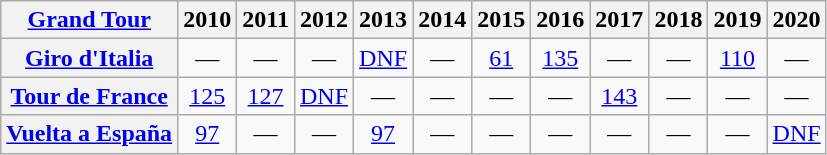<table class="wikitable plainrowheaders">
<tr>
<th scope="col"><a href='#'>Grand Tour</a></th>
<th scope="col">2010</th>
<th scope="col">2011</th>
<th scope="col">2012</th>
<th scope="col">2013</th>
<th scope="col">2014</th>
<th scope="col">2015</th>
<th scope="col">2016</th>
<th scope="col">2017</th>
<th scope="col">2018</th>
<th scope="col">2019</th>
<th scope="col">2020</th>
</tr>
<tr style="text-align:center;">
<th scope="row"> <a href='#'>Giro d'Italia</a></th>
<td>—</td>
<td>—</td>
<td>—</td>
<td style="text-align:center;"><a href='#'>DNF</a></td>
<td>—</td>
<td style="text-align:center;"><a href='#'>61</a></td>
<td style="text-align:center;"><a href='#'>135</a></td>
<td>—</td>
<td>—</td>
<td style="text-align:center;"><a href='#'>110</a></td>
<td>—</td>
</tr>
<tr style="text-align:center;">
<th scope="row"> <a href='#'>Tour de France</a></th>
<td style="text-align:center;"><a href='#'>125</a></td>
<td style="text-align:center;"><a href='#'>127</a></td>
<td style="text-align:center;"><a href='#'>DNF</a></td>
<td>—</td>
<td>—</td>
<td>—</td>
<td>—</td>
<td style="text-align:center;"><a href='#'>143</a></td>
<td>—</td>
<td>—</td>
<td>—</td>
</tr>
<tr style="text-align:center;">
<th scope="row"> <a href='#'>Vuelta a España</a></th>
<td style="text-align:center;"><a href='#'>97</a></td>
<td>—</td>
<td>—</td>
<td style="text-align:center;"><a href='#'>97</a></td>
<td>—</td>
<td>—</td>
<td>—</td>
<td>—</td>
<td>—</td>
<td>—</td>
<td style="text-align:center;"><a href='#'>DNF</a></td>
</tr>
</table>
